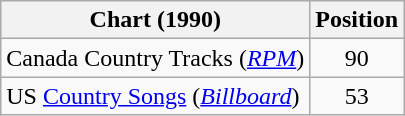<table class="wikitable sortable">
<tr>
<th scope="col">Chart (1990)</th>
<th scope="col">Position</th>
</tr>
<tr>
<td>Canada Country Tracks (<em><a href='#'>RPM</a></em>)</td>
<td align="center">90</td>
</tr>
<tr>
<td>US <a href='#'>Country Songs</a> (<em><a href='#'>Billboard</a></em>)</td>
<td align="center">53</td>
</tr>
</table>
